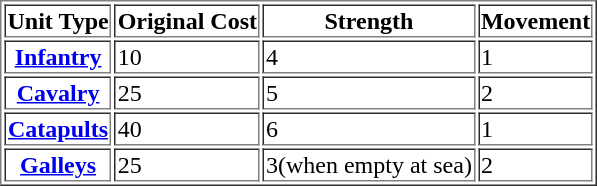<table border="1">
<tr>
<th>Unit Type</th>
<th>Original Cost</th>
<th>Strength</th>
<th>Movement</th>
</tr>
<tr>
<th><a href='#'>Infantry</a></th>
<td>10</td>
<td>4</td>
<td>1</td>
</tr>
<tr>
<th><a href='#'>Cavalry</a></th>
<td>25</td>
<td>5</td>
<td>2</td>
</tr>
<tr>
<th><a href='#'>Catapults</a></th>
<td>40</td>
<td>6</td>
<td>1</td>
</tr>
<tr>
<th><a href='#'>Galleys</a></th>
<td>25</td>
<td>3(when empty at sea)</td>
<td>2</td>
</tr>
</table>
